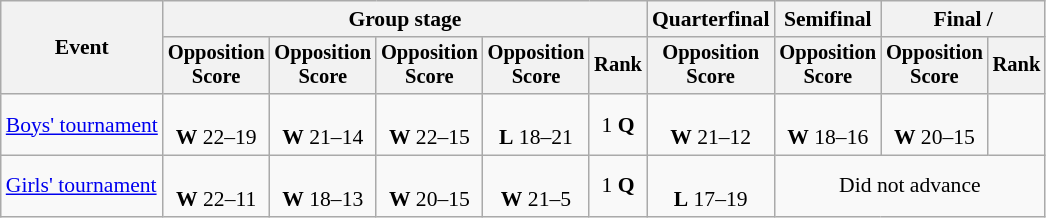<table class="wikitable" style="font-size:90%">
<tr>
<th rowspan=2>Event</th>
<th colspan=5>Group stage</th>
<th>Quarterfinal</th>
<th>Semifinal</th>
<th colspan=2>Final / </th>
</tr>
<tr style="font-size:95%">
<th>Opposition<br>Score</th>
<th>Opposition<br>Score</th>
<th>Opposition<br>Score</th>
<th>Opposition<br>Score</th>
<th>Rank</th>
<th>Opposition<br>Score</th>
<th>Opposition<br>Score</th>
<th>Opposition<br>Score</th>
<th>Rank</th>
</tr>
<tr align=center>
<td align=left><a href='#'>Boys' tournament</a></td>
<td><br><strong>W</strong> 22–19</td>
<td><br><strong>W</strong> 21–14</td>
<td><br><strong>W</strong> 22–15</td>
<td><br><strong>L</strong> 18–21</td>
<td>1 <strong>Q</strong></td>
<td><br><strong>W</strong> 21–12</td>
<td><br><strong>W</strong> 18–16</td>
<td><br><strong>W</strong> 20–15</td>
<td></td>
</tr>
<tr align=center>
<td align=left><a href='#'>Girls' tournament</a></td>
<td><br><strong>W</strong> 22–11</td>
<td><br><strong>W</strong> 18–13</td>
<td><br><strong>W</strong> 20–15</td>
<td><br><strong>W</strong> 21–5</td>
<td>1 <strong>Q</strong></td>
<td><br><strong>L</strong> 17–19</td>
<td colspan=3>Did not advance</td>
</tr>
</table>
